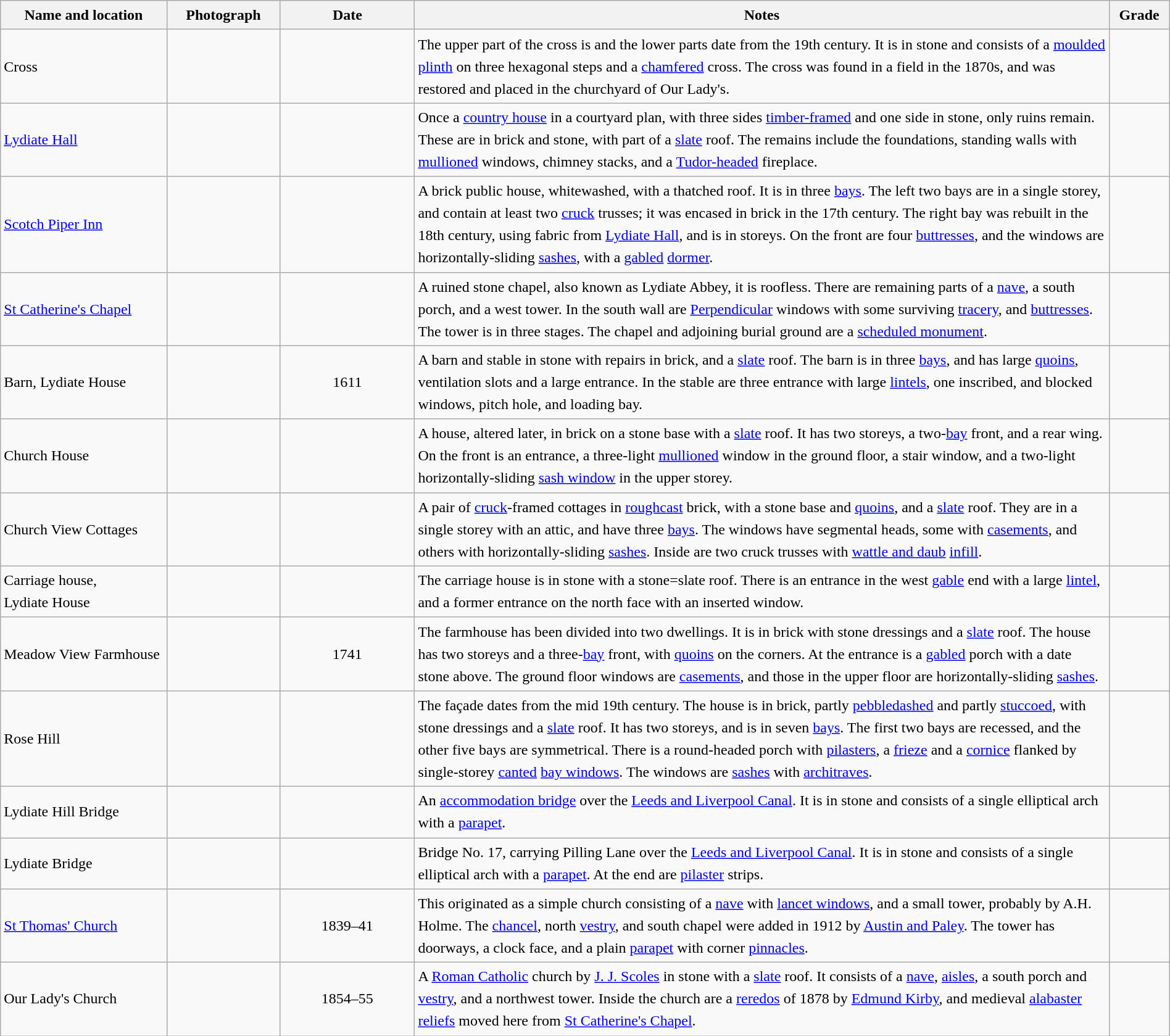<table class="wikitable sortable plainrowheaders" style="width:100%;border:0px;text-align:left;line-height:150%;">
<tr>
<th scope="col"  style="width:150px">Name and location</th>
<th scope="col"  style="width:100px" class="unsortable">Photograph</th>
<th scope="col"  style="width:120px">Date</th>
<th scope="col"  style="width:650px" class="unsortable">Notes</th>
<th scope="col"  style="width:50px">Grade</th>
</tr>
<tr>
<td>Cross<br><small></small></td>
<td></td>
<td align="center"></td>
<td>The upper part of the cross is  and the lower parts date from the 19th century.  It is in stone and consists of a <a href='#'>moulded</a> <a href='#'>plinth</a> on three hexagonal steps and a <a href='#'>chamfered</a> cross.  The cross was found in a field in the 1870s, and was restored and placed in the churchyard of Our Lady's.</td>
<td align="center" ></td>
</tr>
<tr>
<td><a href='#'>Lydiate Hall</a><br><small></small></td>
<td></td>
<td align="center"></td>
<td>Once a <a href='#'>country house</a> in a courtyard plan, with three sides <a href='#'>timber-framed</a> and one side in stone, only ruins remain.  These are in brick and stone, with part of a <a href='#'>slate</a> roof.  The remains include the foundations, standing walls with <a href='#'>mullioned</a> windows, chimney stacks, and a <a href='#'>Tudor-headed</a> fireplace.</td>
<td align="center" ></td>
</tr>
<tr>
<td><a href='#'>Scotch Piper Inn</a><br><small></small></td>
<td></td>
<td align="center"></td>
<td>A brick public house, whitewashed, with a thatched roof.  It is in three <a href='#'>bays</a>.  The left two bays are in a single storey, and contain at least two <a href='#'>cruck</a> trusses; it was encased in brick in the 17th century.  The right bay was rebuilt in the 18th century, using fabric from <a href='#'>Lydiate Hall</a>, and is in  storeys.  On the front are four <a href='#'>buttresses</a>, and the windows are horizontally-sliding <a href='#'>sashes</a>, with a <a href='#'>gabled</a> <a href='#'>dormer</a>.</td>
<td align="center" ></td>
</tr>
<tr>
<td><a href='#'>St Catherine's Chapel</a><br><small></small></td>
<td></td>
<td align="center"></td>
<td>A ruined stone chapel, also known as Lydiate Abbey, it is roofless.  There are remaining parts of a <a href='#'>nave</a>, a south porch, and a west tower.  In the south wall are <a href='#'>Perpendicular</a> windows with some surviving <a href='#'>tracery</a>, and <a href='#'>buttresses</a>.  The tower is in three stages.  The chapel and adjoining burial ground are a <a href='#'>scheduled monument</a>.</td>
<td align="center" ></td>
</tr>
<tr>
<td>Barn, Lydiate House<br><small></small></td>
<td></td>
<td align="center">1611</td>
<td>A barn and stable in stone with repairs in brick, and a <a href='#'>slate</a> roof.  The barn is in three <a href='#'>bays</a>, and has large <a href='#'>quoins</a>, ventilation slots and a large entrance.  In the stable are three entrance with large <a href='#'>lintels</a>, one inscribed, and blocked windows, pitch hole, and loading bay.</td>
<td align="center" ></td>
</tr>
<tr>
<td>Church House<br><small></small></td>
<td></td>
<td align="center"></td>
<td>A house, altered later, in brick on a stone base with a <a href='#'>slate</a> roof.  It has two storeys, a two-<a href='#'>bay</a> front, and a rear wing.  On the front is an entrance, a three-light <a href='#'>mullioned</a> window in the ground floor, a stair window, and a two-light horizontally-sliding <a href='#'>sash window</a> in the upper storey.</td>
<td align="center" ></td>
</tr>
<tr>
<td>Church View Cottages<br><small></small></td>
<td></td>
<td align="center"></td>
<td>A pair of <a href='#'>cruck</a>-framed cottages in <a href='#'>roughcast</a> brick, with a stone base and <a href='#'>quoins</a>, and a <a href='#'>slate</a> roof.  They are in a single storey with an attic, and have three <a href='#'>bays</a>.  The windows have segmental heads, some with <a href='#'>casements</a>, and others with horizontally-sliding <a href='#'>sashes</a>.  Inside are two cruck trusses with <a href='#'>wattle and daub</a> <a href='#'>infill</a>.</td>
<td align="center" ></td>
</tr>
<tr>
<td>Carriage house,<br>Lydiate House<br><small></small></td>
<td></td>
<td align="center"></td>
<td>The carriage house is in stone with a stone=slate roof.  There is an entrance in the west <a href='#'>gable</a> end with a large <a href='#'>lintel</a>, and a former entrance on the north face with an inserted window.</td>
<td align="center" ></td>
</tr>
<tr>
<td>Meadow View Farmhouse<br><small></small></td>
<td></td>
<td align="center">1741</td>
<td>The farmhouse has been divided into two dwellings.  It is in brick with stone dressings and a <a href='#'>slate</a> roof.  The house has two storeys and a three-<a href='#'>bay</a> front, with <a href='#'>quoins</a> on the corners.  At the entrance is a <a href='#'>gabled</a> porch with a date stone above.  The ground floor windows are <a href='#'>casements</a>, and those in the upper floor are horizontally-sliding <a href='#'>sashes</a>.</td>
<td align="center" ></td>
</tr>
<tr>
<td>Rose Hill<br><small></small></td>
<td></td>
<td align="center"></td>
<td>The façade dates from the mid 19th century.  The house is in brick, partly <a href='#'>pebbledashed</a> and partly <a href='#'>stuccoed</a>, with stone dressings and a <a href='#'>slate</a> roof.  It has two storeys, and is in seven <a href='#'>bays</a>.  The first two bays are recessed, and the other five bays are symmetrical.  There is a round-headed porch with <a href='#'>pilasters</a>, a <a href='#'>frieze</a> and a <a href='#'>cornice</a> flanked by single-storey <a href='#'>canted</a> <a href='#'>bay windows</a>.  The windows are <a href='#'>sashes</a> with <a href='#'>architraves</a>.</td>
<td align="center" ></td>
</tr>
<tr>
<td>Lydiate Hill Bridge<br><small></small></td>
<td></td>
<td align="center"></td>
<td>An <a href='#'>accommodation bridge</a> over the <a href='#'>Leeds and Liverpool Canal</a>. It is in stone and consists of a single elliptical arch with a <a href='#'>parapet</a>.</td>
<td align="center" ></td>
</tr>
<tr>
<td>Lydiate Bridge<br><small></small></td>
<td></td>
<td align="center"></td>
<td>Bridge No. 17, carrying Pilling Lane over the <a href='#'>Leeds and Liverpool Canal</a>. It is in stone and consists of a single elliptical arch with a <a href='#'>parapet</a>.  At the end are <a href='#'>pilaster</a> strips.</td>
<td align="center" ></td>
</tr>
<tr>
<td><a href='#'>St Thomas' Church</a><br><small></small></td>
<td></td>
<td align="center">1839–41</td>
<td>This originated as a simple church consisting of a <a href='#'>nave</a> with <a href='#'>lancet windows</a>, and a small tower, probably by A.H. Holme.  The <a href='#'>chancel</a>, north <a href='#'>vestry</a>, and south chapel were added in 1912 by <a href='#'>Austin and Paley</a>.  The tower has doorways, a clock face, and a plain <a href='#'>parapet</a> with corner <a href='#'>pinnacles</a>.</td>
<td align="center" ></td>
</tr>
<tr>
<td>Our Lady's Church<br><small></small></td>
<td></td>
<td align="center">1854–55</td>
<td>A <a href='#'>Roman Catholic</a> church by <a href='#'>J. J. Scoles</a> in stone with a <a href='#'>slate</a> roof.  It consists of a <a href='#'>nave</a>, <a href='#'>aisles</a>, a south porch and <a href='#'>vestry</a>, and a northwest tower.  Inside the church are a <a href='#'>reredos</a> of 1878 by <a href='#'>Edmund Kirby</a>, and medieval <a href='#'>alabaster</a> <a href='#'>reliefs</a> moved here from <a href='#'>St Catherine's Chapel</a>.</td>
<td align="center" ></td>
</tr>
<tr>
</tr>
</table>
